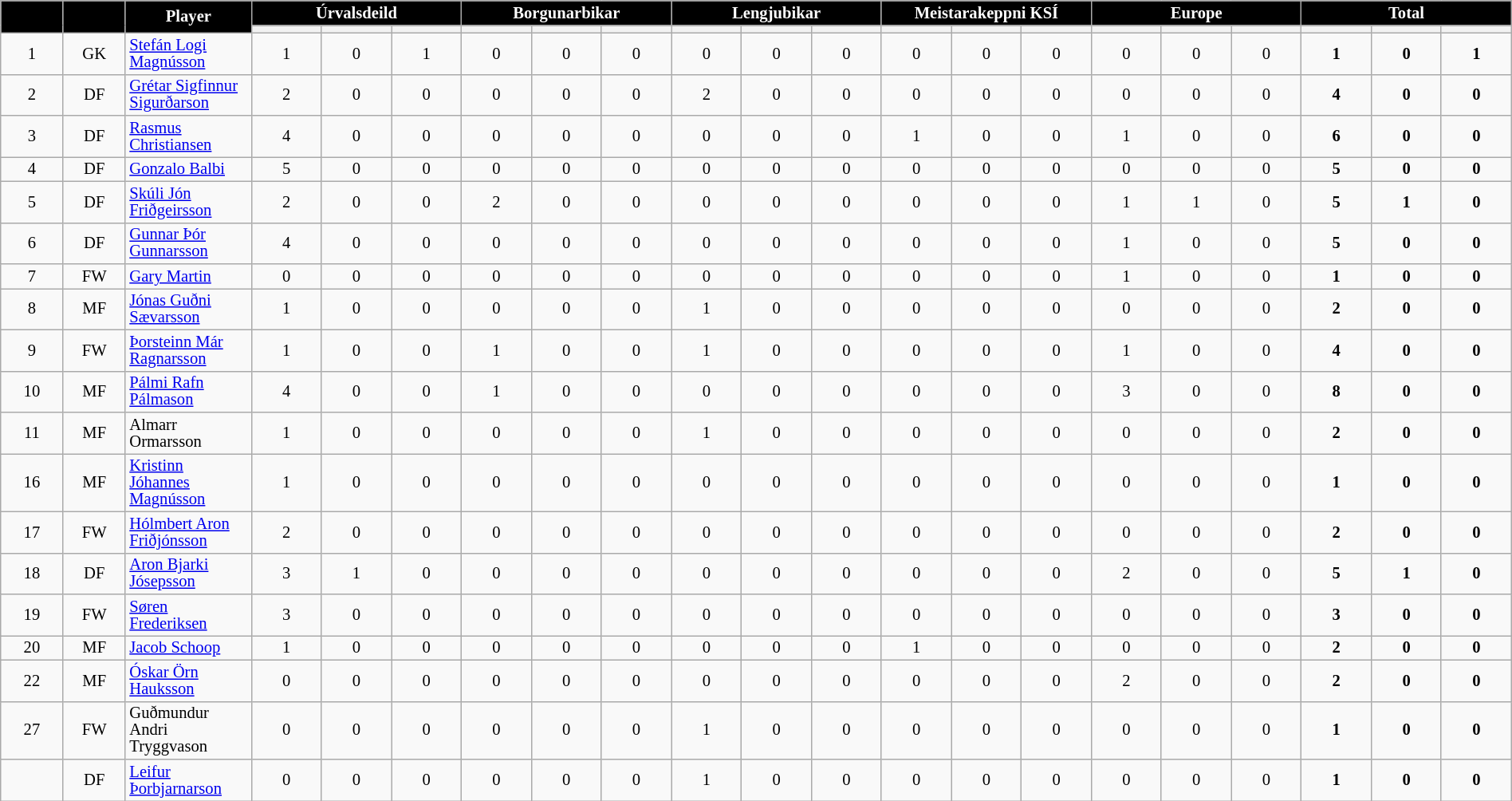<table class="wikitable"  style="font-size:86%; text-align:center; line-height:14px; width:100%;">
<tr>
<th rowspan=2 style="background:#000000; color:white; width:35px;"></th>
<th rowspan=2 style="background:#000000; color:white; width:35px;"></th>
<th rowspan=2 style="background:#000000; color:white; width:35px;">Player</th>
<th colspan=3 style="background:#000000; color:white; width:35px;"><strong>Úrvalsdeild</strong></th>
<th colspan=3 style="background:#000000; color:white; width:35px;"><strong>Borgunarbikar</strong></th>
<th colspan=3 style="background:#000000; color:white; width:35px;"><strong>Lengjubikar</strong></th>
<th colspan=3 style="background:#000000; color:white; width:35px;"><strong>Meistarakeppni KSÍ</strong></th>
<th colspan=3 style="background:#000000; color:white; width:35px;"><strong>Europe</strong></th>
<th colspan=3 style="background:#000000; color:white; width:35px;"><strong>Total</strong></th>
</tr>
<tr style="text-align:center;">
<th width=40></th>
<th width=40></th>
<th width=40></th>
<th width=40></th>
<th width=40></th>
<th width=40></th>
<th width=40></th>
<th width=40></th>
<th width=40></th>
<th width=40></th>
<th width=40></th>
<th width=40></th>
<th width=40></th>
<th width=40></th>
<th width=40></th>
<th width=40></th>
<th width=40></th>
<th width=40></th>
</tr>
<tr>
<td>1</td>
<td>GK</td>
<td style="text-align:left"> <a href='#'>Stefán Logi Magnússon</a></td>
<td>1</td>
<td>0</td>
<td>1</td>
<td>0</td>
<td>0</td>
<td>0</td>
<td>0</td>
<td>0</td>
<td>0</td>
<td>0</td>
<td>0</td>
<td>0</td>
<td>0</td>
<td>0</td>
<td>0</td>
<td><strong>1</strong></td>
<td><strong>0</strong></td>
<td><strong>1</strong></td>
</tr>
<tr>
<td>2</td>
<td>DF</td>
<td style="text-align:left"> <a href='#'>Grétar Sigfinnur Sigurðarson</a></td>
<td>2</td>
<td>0</td>
<td>0</td>
<td>0</td>
<td>0</td>
<td>0</td>
<td>2</td>
<td>0</td>
<td>0</td>
<td>0</td>
<td>0</td>
<td>0</td>
<td>0</td>
<td>0</td>
<td>0</td>
<td><strong>4</strong></td>
<td><strong>0</strong></td>
<td><strong>0</strong></td>
</tr>
<tr>
<td>3</td>
<td>DF</td>
<td style="text-align:left"> <a href='#'>Rasmus Christiansen</a></td>
<td>4</td>
<td>0</td>
<td>0</td>
<td>0</td>
<td>0</td>
<td>0</td>
<td>0</td>
<td>0</td>
<td>0</td>
<td>1</td>
<td>0</td>
<td>0</td>
<td>1</td>
<td>0</td>
<td>0</td>
<td><strong>6</strong></td>
<td><strong>0</strong></td>
<td><strong>0</strong></td>
</tr>
<tr>
<td>4</td>
<td>DF</td>
<td style="text-align:left"> <a href='#'>Gonzalo Balbi</a></td>
<td>5</td>
<td>0</td>
<td>0</td>
<td>0</td>
<td>0</td>
<td>0</td>
<td>0</td>
<td>0</td>
<td>0</td>
<td>0</td>
<td>0</td>
<td>0</td>
<td>0</td>
<td>0</td>
<td>0</td>
<td><strong>5</strong></td>
<td><strong>0</strong></td>
<td><strong>0</strong></td>
</tr>
<tr>
<td>5</td>
<td>DF</td>
<td style="text-align:left"> <a href='#'>Skúli Jón Friðgeirsson</a></td>
<td>2</td>
<td>0</td>
<td>0</td>
<td>2</td>
<td>0</td>
<td>0</td>
<td>0</td>
<td>0</td>
<td>0</td>
<td>0</td>
<td>0</td>
<td>0</td>
<td>1</td>
<td>1</td>
<td>0</td>
<td><strong>5</strong></td>
<td><strong>1</strong></td>
<td><strong>0</strong></td>
</tr>
<tr>
<td>6</td>
<td>DF</td>
<td style="text-align:left"> <a href='#'>Gunnar Þór Gunnarsson</a></td>
<td>4</td>
<td>0</td>
<td>0</td>
<td>0</td>
<td>0</td>
<td>0</td>
<td>0</td>
<td>0</td>
<td>0</td>
<td>0</td>
<td>0</td>
<td>0</td>
<td>1</td>
<td>0</td>
<td>0</td>
<td><strong>5</strong></td>
<td><strong>0</strong></td>
<td><strong>0</strong></td>
</tr>
<tr>
<td>7</td>
<td>FW</td>
<td style="text-align:left"> <a href='#'>Gary Martin</a></td>
<td>0</td>
<td>0</td>
<td>0</td>
<td>0</td>
<td>0</td>
<td>0</td>
<td>0</td>
<td>0</td>
<td>0</td>
<td>0</td>
<td>0</td>
<td>0</td>
<td>1</td>
<td>0</td>
<td>0</td>
<td><strong>1</strong></td>
<td><strong>0</strong></td>
<td><strong>0</strong></td>
</tr>
<tr>
<td>8</td>
<td>MF</td>
<td style="text-align:left"> <a href='#'>Jónas Guðni Sævarsson</a></td>
<td>1</td>
<td>0</td>
<td>0</td>
<td>0</td>
<td>0</td>
<td>0</td>
<td>1</td>
<td>0</td>
<td>0</td>
<td>0</td>
<td>0</td>
<td>0</td>
<td>0</td>
<td>0</td>
<td>0</td>
<td><strong>2</strong></td>
<td><strong>0</strong></td>
<td><strong>0</strong></td>
</tr>
<tr>
<td>9</td>
<td>FW</td>
<td style="text-align:left"> <a href='#'>Þorsteinn Már Ragnarsson</a></td>
<td>1</td>
<td>0</td>
<td>0</td>
<td>1</td>
<td>0</td>
<td>0</td>
<td>1</td>
<td>0</td>
<td>0</td>
<td>0</td>
<td>0</td>
<td>0</td>
<td>1</td>
<td>0</td>
<td>0</td>
<td><strong>4</strong></td>
<td><strong>0</strong></td>
<td><strong>0</strong></td>
</tr>
<tr>
<td>10</td>
<td>MF</td>
<td style="text-align:left"> <a href='#'>Pálmi Rafn Pálmason</a></td>
<td>4</td>
<td>0</td>
<td>0</td>
<td>1</td>
<td>0</td>
<td>0</td>
<td>0</td>
<td>0</td>
<td>0</td>
<td>0</td>
<td>0</td>
<td>0</td>
<td>3</td>
<td>0</td>
<td>0</td>
<td><strong>8</strong></td>
<td><strong>0</strong></td>
<td><strong>0</strong></td>
</tr>
<tr>
<td>11</td>
<td>MF</td>
<td style="text-align:left"> Almarr Ormarsson</td>
<td>1</td>
<td>0</td>
<td>0</td>
<td>0</td>
<td>0</td>
<td>0</td>
<td>1</td>
<td>0</td>
<td>0</td>
<td>0</td>
<td>0</td>
<td>0</td>
<td>0</td>
<td>0</td>
<td>0</td>
<td><strong>2</strong></td>
<td><strong>0</strong></td>
<td><strong>0</strong></td>
</tr>
<tr>
<td>16</td>
<td>MF</td>
<td style="text-align:left"> <a href='#'>Kristinn Jóhannes Magnússon</a></td>
<td>1</td>
<td>0</td>
<td>0</td>
<td>0</td>
<td>0</td>
<td>0</td>
<td>0</td>
<td>0</td>
<td>0</td>
<td>0</td>
<td>0</td>
<td>0</td>
<td>0</td>
<td>0</td>
<td>0</td>
<td><strong>1</strong></td>
<td><strong>0</strong></td>
<td><strong>0</strong></td>
</tr>
<tr>
<td>17</td>
<td>FW</td>
<td style="text-align:left"> <a href='#'>Hólmbert Aron Friðjónsson</a></td>
<td>2</td>
<td>0</td>
<td>0</td>
<td>0</td>
<td>0</td>
<td>0</td>
<td>0</td>
<td>0</td>
<td>0</td>
<td>0</td>
<td>0</td>
<td>0</td>
<td>0</td>
<td>0</td>
<td>0</td>
<td><strong>2</strong></td>
<td><strong>0</strong></td>
<td><strong>0</strong></td>
</tr>
<tr>
<td>18</td>
<td>DF</td>
<td style="text-align:left"> <a href='#'>Aron Bjarki Jósepsson</a></td>
<td>3</td>
<td>1</td>
<td>0</td>
<td>0</td>
<td>0</td>
<td>0</td>
<td>0</td>
<td>0</td>
<td>0</td>
<td>0</td>
<td>0</td>
<td>0</td>
<td>2</td>
<td>0</td>
<td>0</td>
<td><strong>5</strong></td>
<td><strong>1</strong></td>
<td><strong>0</strong></td>
</tr>
<tr>
<td>19</td>
<td>FW</td>
<td style="text-align:left"> <a href='#'>Søren Frederiksen</a></td>
<td>3</td>
<td>0</td>
<td>0</td>
<td>0</td>
<td>0</td>
<td>0</td>
<td>0</td>
<td>0</td>
<td>0</td>
<td>0</td>
<td>0</td>
<td>0</td>
<td>0</td>
<td>0</td>
<td>0</td>
<td><strong>3</strong></td>
<td><strong>0</strong></td>
<td><strong>0</strong></td>
</tr>
<tr>
<td>20</td>
<td>MF</td>
<td style="text-align:left"> <a href='#'>Jacob Schoop</a></td>
<td>1</td>
<td>0</td>
<td>0</td>
<td>0</td>
<td>0</td>
<td>0</td>
<td>0</td>
<td>0</td>
<td>0</td>
<td>1</td>
<td>0</td>
<td>0</td>
<td>0</td>
<td>0</td>
<td>0</td>
<td><strong>2</strong></td>
<td><strong>0</strong></td>
<td><strong>0</strong></td>
</tr>
<tr>
<td>22</td>
<td>MF</td>
<td style="text-align:left"> <a href='#'>Óskar Örn Hauksson</a></td>
<td>0</td>
<td>0</td>
<td>0</td>
<td>0</td>
<td>0</td>
<td>0</td>
<td>0</td>
<td>0</td>
<td>0</td>
<td>0</td>
<td>0</td>
<td>0</td>
<td>2</td>
<td>0</td>
<td>0</td>
<td><strong>2</strong></td>
<td><strong>0</strong></td>
<td><strong>0</strong></td>
</tr>
<tr>
<td>27</td>
<td>FW</td>
<td style="text-align:left"> Guðmundur Andri Tryggvason</td>
<td>0</td>
<td>0</td>
<td>0</td>
<td>0</td>
<td>0</td>
<td>0</td>
<td>1</td>
<td>0</td>
<td>0</td>
<td>0</td>
<td>0</td>
<td>0</td>
<td>0</td>
<td>0</td>
<td>0</td>
<td><strong>1</strong></td>
<td><strong>0</strong></td>
<td><strong>0</strong></td>
</tr>
<tr>
<td></td>
<td>DF</td>
<td style="text-align:left"> <a href='#'>Leifur Þorbjarnarson</a></td>
<td>0</td>
<td>0</td>
<td>0</td>
<td>0</td>
<td>0</td>
<td>0</td>
<td>1</td>
<td>0</td>
<td>0</td>
<td>0</td>
<td>0</td>
<td>0</td>
<td>0</td>
<td>0</td>
<td>0</td>
<td><strong>1</strong></td>
<td><strong>0</strong></td>
<td><strong>0</strong></td>
</tr>
</table>
